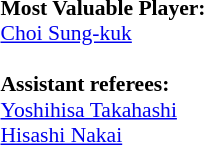<table width=100% style="font-size: 90%">
<tr>
<td><br><strong>Most Valuable Player:</strong>
<br> <a href='#'>Choi Sung-kuk</a><br>
<br><strong>Assistant referees:</strong><br>
 <a href='#'>Yoshihisa Takahashi</a><br>
 <a href='#'>Hisashi Nakai</a><br></td>
</tr>
</table>
